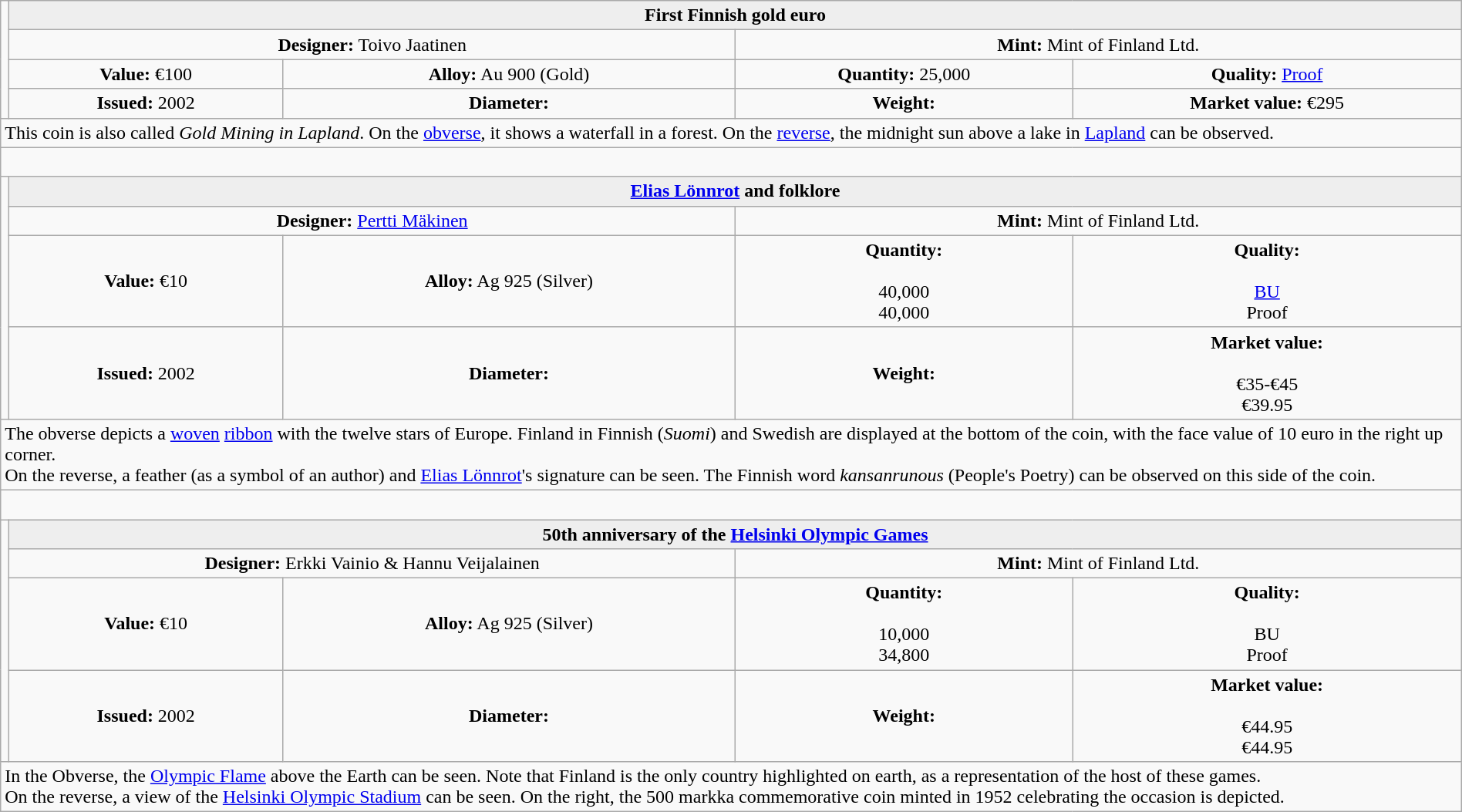<table class="wikitable" style="width:100%;">
<tr>
<td rowspan="4"  style="white-space:nowrap; width:330px; text-align:center;"></td>
<th colspan="4"  style="text-align:center; background:#eee;">First Finnish gold euro</th>
</tr>
<tr style="text-align:center;">
<td colspan="2"  style="width:50%; "><strong>Designer:</strong> Toivo Jaatinen</td>
<td colspan="2"  style="width:50%; "><strong>Mint:</strong> Mint of Finland Ltd.</td>
</tr>
<tr>
<td align=center><strong>Value:</strong> €100</td>
<td align=center><strong>Alloy:</strong> Au 900 (Gold)</td>
<td align=center><strong>Quantity:</strong> 25,000</td>
<td align=center><strong>Quality:</strong> <a href='#'>Proof</a></td>
</tr>
<tr>
<td align=center><strong>Issued:</strong> 2002</td>
<td align=center><strong>Diameter:</strong> </td>
<td align=center><strong>Weight:</strong> </td>
<td align=center><strong>Market value:</strong> €295</td>
</tr>
<tr>
<td colspan="5" style="text-align:left;">This coin is also called <em>Gold Mining in Lapland</em>. On the <a href='#'>obverse</a>, it shows a waterfall in a forest. On the <a href='#'>reverse</a>, the midnight sun above a lake in <a href='#'>Lapland</a> can be observed.</td>
</tr>
<tr>
<td colspan="5" style="text-align:left;"> </td>
</tr>
<tr>
<td rowspan="4"  style="white-space:nowrap; width:330px; text-align:center;"></td>
<th colspan="4"  style="text-align:center; background:#eee;"><a href='#'>Elias Lönnrot</a> and folklore</th>
</tr>
<tr style="text-align:center;">
<td colspan="2"  style="width:50%; "><strong>Designer:</strong> <a href='#'>Pertti Mäkinen</a></td>
<td colspan="2"  style="width:50%; "><strong>Mint:</strong> Mint of Finland Ltd.</td>
</tr>
<tr>
<td align=center><strong>Value:</strong> €10</td>
<td align=center><strong>Alloy:</strong> Ag 925 (Silver)</td>
<td align=center><strong>Quantity:</strong> <br><br>40,000 <br>
40,000</td>
<td align=center><strong>Quality:</strong> <br><br><a href='#'>BU</a> <br>
Proof</td>
</tr>
<tr>
<td align=center><strong>Issued:</strong> 2002</td>
<td align=center><strong>Diameter:</strong> </td>
<td align=center><strong>Weight:</strong> </td>
<td align=center><strong>Market value:</strong>  <br><br>€35-€45<br>
€39.95</td>
</tr>
<tr>
<td colspan="5" style="text-align:left;">The obverse depicts a <a href='#'>woven</a> <a href='#'>ribbon</a> with the twelve stars of Europe.  Finland in Finnish (<em>Suomi</em>) and Swedish are displayed at the bottom of the coin, with the face value of 10 euro in the right up corner.<br>On the reverse, a feather (as a symbol of an author) and <a href='#'>Elias Lönnrot</a>'s signature can be seen.  The Finnish word <em>kansanrunous</em> (People's Poetry) can be observed on this side of the coin.</td>
</tr>
<tr>
<td colspan="5" style="text-align:left;"> </td>
</tr>
<tr>
<td rowspan="4"  style="white-space:nowrap; width:330px; text-align:center;"></td>
<th colspan="4"  style="text-align:center; background:#eee;">50th anniversary of the <a href='#'>Helsinki Olympic Games</a></th>
</tr>
<tr style="text-align:center;">
<td colspan="2"  style="width:50%; "><strong>Designer:</strong> Erkki Vainio & Hannu Veijalainen</td>
<td colspan="2"  style="width:50%; "><strong>Mint:</strong> Mint of Finland Ltd.</td>
</tr>
<tr>
<td align=center><strong>Value:</strong> €10</td>
<td align=center><strong>Alloy:</strong> Ag 925 (Silver)</td>
<td align=center><strong>Quantity:</strong> <br><br>10,000 <br>
34,800</td>
<td align=center><strong>Quality:</strong> <br><br>BU <br>
Proof</td>
</tr>
<tr>
<td align=center><strong>Issued:</strong> 2002</td>
<td align=center><strong>Diameter:</strong> </td>
<td align=center><strong>Weight:</strong> </td>
<td align=center><strong>Market value:</strong><br><br>€44.95<br>
€44.95</td>
</tr>
<tr>
<td colspan="5" style="text-align:left;">In the Obverse, the <a href='#'>Olympic Flame</a> above the Earth can be seen.  Note that Finland is the only country highlighted on earth, as a representation of the host of these games.<br>On the reverse, a view of the <a href='#'>Helsinki Olympic Stadium</a> can be seen.  On the right, the 500 markka commemorative coin minted in 1952 celebrating the occasion is depicted.</td>
</tr>
</table>
